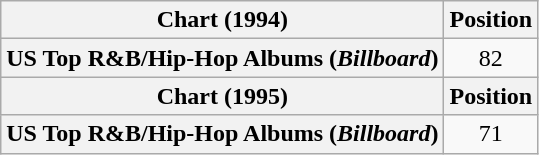<table class="wikitable plainrowheaders" style="text-align:center">
<tr>
<th scope="col">Chart (1994)</th>
<th scope="col">Position</th>
</tr>
<tr>
<th scope="row">US Top R&B/Hip-Hop Albums (<em>Billboard</em>)</th>
<td>82</td>
</tr>
<tr>
<th scope="col">Chart (1995)</th>
<th scope="col">Position</th>
</tr>
<tr>
<th scope="row">US Top R&B/Hip-Hop Albums (<em>Billboard</em>)</th>
<td>71</td>
</tr>
</table>
